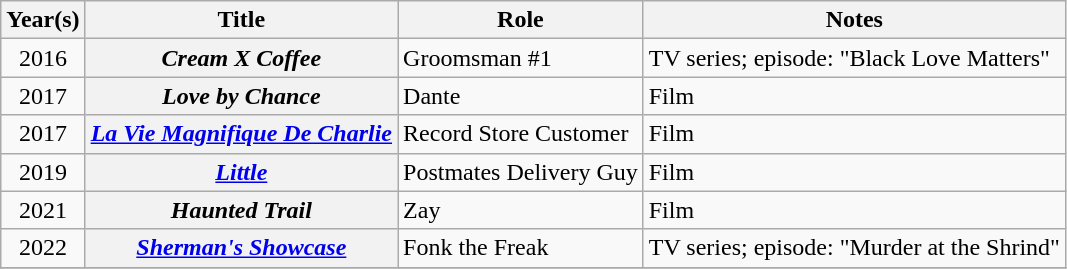<table class="wikitable plainrowheaders sortable">
<tr>
<th>Year(s)</th>
<th>Title</th>
<th>Role</th>
<th class="unsortable">Notes</th>
</tr>
<tr>
<td style="text-align:center;">2016</td>
<th scope=row><em>Cream X Coffee</em></th>
<td>Groomsman #1</td>
<td>TV series; episode: "Black Love Matters"</td>
</tr>
<tr>
<td style="text-align:center;">2017</td>
<th scope=row><em>Love by Chance</em></th>
<td>Dante</td>
<td>Film</td>
</tr>
<tr>
<td style="text-align:center;">2017</td>
<th scope=row><em><a href='#'>La Vie Magnifique De Charlie</a></em></th>
<td>Record Store Customer</td>
<td>Film</td>
</tr>
<tr>
<td style="text-align:center;">2019</td>
<th scope=row><em><a href='#'>Little</a></em></th>
<td>Postmates Delivery Guy</td>
<td>Film</td>
</tr>
<tr>
<td style="text-align:center;">2021</td>
<th scope=row><em>Haunted Trail</em></th>
<td>Zay</td>
<td>Film</td>
</tr>
<tr>
<td style="text-align:center;">2022</td>
<th scope=row><em><a href='#'>Sherman's Showcase</a></em></th>
<td>Fonk the Freak</td>
<td>TV series; episode: "Murder at the Shrind"</td>
</tr>
<tr>
</tr>
</table>
